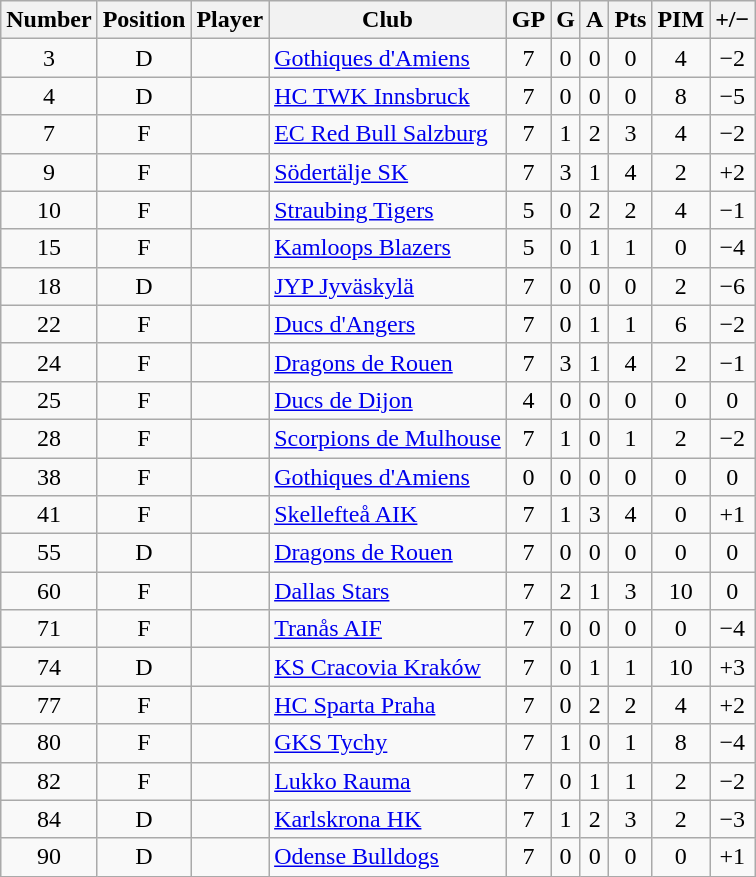<table class="wikitable sortable" style="text-align: center;">
<tr>
<th>Number</th>
<th>Position</th>
<th>Player</th>
<th>Club</th>
<th>GP</th>
<th>G</th>
<th>A</th>
<th>Pts</th>
<th>PIM</th>
<th>+/−</th>
</tr>
<tr>
<td>3</td>
<td>D</td>
<td align=left></td>
<td align=left> <a href='#'>Gothiques d'Amiens</a></td>
<td>7</td>
<td>0</td>
<td>0</td>
<td>0</td>
<td>4</td>
<td>−2</td>
</tr>
<tr>
<td>4</td>
<td>D</td>
<td align=left></td>
<td align=left> <a href='#'>HC TWK Innsbruck</a></td>
<td>7</td>
<td>0</td>
<td>0</td>
<td>0</td>
<td>8</td>
<td>−5</td>
</tr>
<tr>
<td>7</td>
<td>F</td>
<td align=left></td>
<td align=left> <a href='#'>EC Red Bull Salzburg</a></td>
<td>7</td>
<td>1</td>
<td>2</td>
<td>3</td>
<td>4</td>
<td>−2</td>
</tr>
<tr>
<td>9</td>
<td>F</td>
<td align=left></td>
<td align=left> <a href='#'>Södertälje SK</a></td>
<td>7</td>
<td>3</td>
<td>1</td>
<td>4</td>
<td>2</td>
<td>+2</td>
</tr>
<tr>
<td>10</td>
<td>F</td>
<td align=left></td>
<td align=left> <a href='#'>Straubing Tigers</a></td>
<td>5</td>
<td>0</td>
<td>2</td>
<td>2</td>
<td>4</td>
<td>−1</td>
</tr>
<tr>
<td>15</td>
<td>F</td>
<td align=left></td>
<td align=left> <a href='#'>Kamloops Blazers</a></td>
<td>5</td>
<td>0</td>
<td>1</td>
<td>1</td>
<td>0</td>
<td>−4</td>
</tr>
<tr>
<td>18</td>
<td>D</td>
<td align=left></td>
<td align=left> <a href='#'>JYP Jyväskylä</a></td>
<td>7</td>
<td>0</td>
<td>0</td>
<td>0</td>
<td>2</td>
<td>−6</td>
</tr>
<tr>
<td>22</td>
<td>F</td>
<td align=left></td>
<td align=left> <a href='#'>Ducs d'Angers</a></td>
<td>7</td>
<td>0</td>
<td>1</td>
<td>1</td>
<td>6</td>
<td>−2</td>
</tr>
<tr>
<td>24</td>
<td>F</td>
<td align=left></td>
<td align=left> <a href='#'>Dragons de Rouen</a></td>
<td>7</td>
<td>3</td>
<td>1</td>
<td>4</td>
<td>2</td>
<td>−1</td>
</tr>
<tr>
<td>25</td>
<td>F</td>
<td align=left></td>
<td align=left> <a href='#'>Ducs de Dijon</a></td>
<td>4</td>
<td>0</td>
<td>0</td>
<td>0</td>
<td>0</td>
<td>0</td>
</tr>
<tr>
<td>28</td>
<td>F</td>
<td align=left></td>
<td align=left> <a href='#'>Scorpions de Mulhouse</a></td>
<td>7</td>
<td>1</td>
<td>0</td>
<td>1</td>
<td>2</td>
<td>−2</td>
</tr>
<tr>
<td>38</td>
<td>F</td>
<td align=left></td>
<td align=left> <a href='#'>Gothiques d'Amiens</a></td>
<td>0</td>
<td>0</td>
<td>0</td>
<td>0</td>
<td>0</td>
<td>0</td>
</tr>
<tr>
<td>41</td>
<td>F</td>
<td align=left></td>
<td align=left> <a href='#'>Skellefteå AIK</a></td>
<td>7</td>
<td>1</td>
<td>3</td>
<td>4</td>
<td>0</td>
<td>+1</td>
</tr>
<tr>
<td>55</td>
<td>D</td>
<td align=left></td>
<td align=left> <a href='#'>Dragons de Rouen</a></td>
<td>7</td>
<td>0</td>
<td>0</td>
<td>0</td>
<td>0</td>
<td>0</td>
</tr>
<tr>
<td>60</td>
<td>F</td>
<td align=left></td>
<td align=left> <a href='#'>Dallas Stars</a></td>
<td>7</td>
<td>2</td>
<td>1</td>
<td>3</td>
<td>10</td>
<td>0</td>
</tr>
<tr>
<td>71</td>
<td>F</td>
<td align=left></td>
<td align=left> <a href='#'>Tranås AIF</a></td>
<td>7</td>
<td>0</td>
<td>0</td>
<td>0</td>
<td>0</td>
<td>−4</td>
</tr>
<tr>
<td>74</td>
<td>D</td>
<td align=left></td>
<td align=left> <a href='#'>KS Cracovia Kraków</a></td>
<td>7</td>
<td>0</td>
<td>1</td>
<td>1</td>
<td>10</td>
<td>+3</td>
</tr>
<tr>
<td>77</td>
<td>F</td>
<td align=left></td>
<td align=left> <a href='#'>HC Sparta Praha</a></td>
<td>7</td>
<td>0</td>
<td>2</td>
<td>2</td>
<td>4</td>
<td>+2</td>
</tr>
<tr>
<td>80</td>
<td>F</td>
<td align=left></td>
<td align=left> <a href='#'>GKS Tychy</a></td>
<td>7</td>
<td>1</td>
<td>0</td>
<td>1</td>
<td>8</td>
<td>−4</td>
</tr>
<tr>
<td>82</td>
<td>F</td>
<td align=left></td>
<td align=left> <a href='#'>Lukko Rauma</a></td>
<td>7</td>
<td>0</td>
<td>1</td>
<td>1</td>
<td>2</td>
<td>−2</td>
</tr>
<tr>
<td>84</td>
<td>D</td>
<td align=left></td>
<td align=left> <a href='#'>Karlskrona HK</a></td>
<td>7</td>
<td>1</td>
<td>2</td>
<td>3</td>
<td>2</td>
<td>−3</td>
</tr>
<tr>
<td>90</td>
<td>D</td>
<td align=left></td>
<td align=left> <a href='#'>Odense Bulldogs</a></td>
<td>7</td>
<td>0</td>
<td>0</td>
<td>0</td>
<td>0</td>
<td>+1</td>
</tr>
</table>
